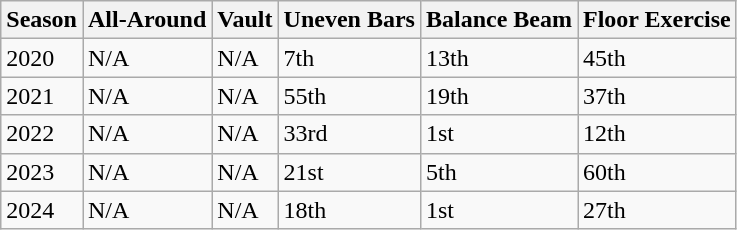<table class="wikitable">
<tr>
<th>Season</th>
<th>All-Around</th>
<th>Vault</th>
<th>Uneven Bars</th>
<th>Balance Beam</th>
<th>Floor Exercise</th>
</tr>
<tr>
<td>2020</td>
<td>N/A</td>
<td>N/A</td>
<td>7th</td>
<td>13th</td>
<td>45th</td>
</tr>
<tr>
<td>2021</td>
<td>N/A</td>
<td>N/A</td>
<td>55th</td>
<td>19th</td>
<td>37th</td>
</tr>
<tr>
<td>2022</td>
<td>N/A</td>
<td>N/A</td>
<td>33rd</td>
<td>1st</td>
<td>12th</td>
</tr>
<tr>
<td>2023</td>
<td>N/A</td>
<td>N/A</td>
<td>21st</td>
<td>5th</td>
<td>60th</td>
</tr>
<tr>
<td>2024</td>
<td>N/A</td>
<td>N/A</td>
<td>18th</td>
<td>1st</td>
<td>27th</td>
</tr>
</table>
